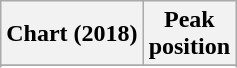<table class="wikitable sortable plainrowheaders" style="text-align:center">
<tr>
<th scope="col">Chart (2018)</th>
<th scope="col">Peak<br> position</th>
</tr>
<tr>
</tr>
<tr>
</tr>
<tr>
</tr>
<tr>
</tr>
</table>
